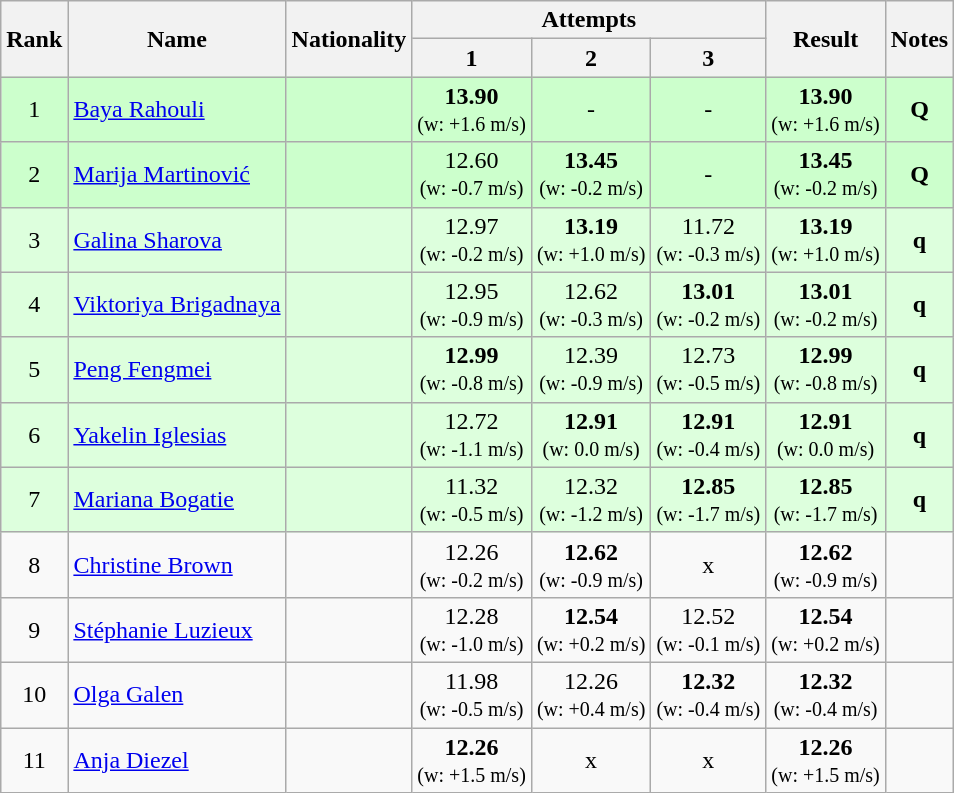<table class="wikitable sortable" style="text-align:center">
<tr>
<th rowspan=2>Rank</th>
<th rowspan=2>Name</th>
<th rowspan=2>Nationality</th>
<th colspan=3>Attempts</th>
<th rowspan=2>Result</th>
<th rowspan=2>Notes</th>
</tr>
<tr>
<th>1</th>
<th>2</th>
<th>3</th>
</tr>
<tr bgcolor=ccffcc>
<td>1</td>
<td align=left><a href='#'>Baya Rahouli</a></td>
<td align=left></td>
<td><strong>13.90</strong><br><small>(w: +1.6 m/s)</small></td>
<td>-</td>
<td>-</td>
<td><strong>13.90</strong> <br><small>(w: +1.6 m/s)</small></td>
<td><strong>Q</strong></td>
</tr>
<tr bgcolor=ccffcc>
<td>2</td>
<td align=left><a href='#'>Marija Martinović</a></td>
<td align=left></td>
<td>12.60<br><small>(w: -0.7 m/s)</small></td>
<td><strong>13.45</strong><br><small>(w: -0.2 m/s)</small></td>
<td>-</td>
<td><strong>13.45</strong> <br><small>(w: -0.2 m/s)</small></td>
<td><strong>Q</strong></td>
</tr>
<tr bgcolor=ddffdd>
<td>3</td>
<td align=left><a href='#'>Galina Sharova</a></td>
<td align=left></td>
<td>12.97<br><small>(w: -0.2 m/s)</small></td>
<td><strong>13.19</strong><br><small>(w: +1.0 m/s)</small></td>
<td>11.72<br><small>(w: -0.3 m/s)</small></td>
<td><strong>13.19</strong> <br><small>(w: +1.0 m/s)</small></td>
<td><strong>q</strong></td>
</tr>
<tr bgcolor=ddffdd>
<td>4</td>
<td align=left><a href='#'>Viktoriya Brigadnaya</a></td>
<td align=left></td>
<td>12.95<br><small>(w: -0.9 m/s)</small></td>
<td>12.62<br><small>(w: -0.3 m/s)</small></td>
<td><strong>13.01</strong><br><small>(w: -0.2 m/s)</small></td>
<td><strong>13.01</strong> <br><small>(w: -0.2 m/s)</small></td>
<td><strong>q</strong></td>
</tr>
<tr bgcolor=ddffdd>
<td>5</td>
<td align=left><a href='#'>Peng Fengmei</a></td>
<td align=left></td>
<td><strong>12.99</strong><br><small>(w: -0.8 m/s)</small></td>
<td>12.39<br><small>(w: -0.9 m/s)</small></td>
<td>12.73<br><small>(w: -0.5 m/s)</small></td>
<td><strong>12.99</strong> <br><small>(w: -0.8 m/s)</small></td>
<td><strong>q</strong></td>
</tr>
<tr bgcolor=ddffdd>
<td>6</td>
<td align=left><a href='#'>Yakelin Iglesias</a></td>
<td align=left></td>
<td>12.72<br><small>(w: -1.1 m/s)</small></td>
<td><strong>12.91</strong><br><small>(w: 0.0 m/s)</small></td>
<td><strong>12.91</strong><br><small>(w: -0.4 m/s)</small></td>
<td><strong>12.91</strong> <br><small>(w: 0.0 m/s)</small></td>
<td><strong>q</strong></td>
</tr>
<tr bgcolor=ddffdd>
<td>7</td>
<td align=left><a href='#'>Mariana Bogatie</a></td>
<td align=left></td>
<td>11.32<br><small>(w: -0.5 m/s)</small></td>
<td>12.32<br><small>(w: -1.2 m/s)</small></td>
<td><strong>12.85</strong><br><small>(w: -1.7 m/s)</small></td>
<td><strong>12.85</strong> <br><small>(w: -1.7 m/s)</small></td>
<td><strong>q</strong></td>
</tr>
<tr>
<td>8</td>
<td align=left><a href='#'>Christine Brown</a></td>
<td align=left></td>
<td>12.26<br><small>(w: -0.2 m/s)</small></td>
<td><strong>12.62</strong><br><small>(w: -0.9 m/s)</small></td>
<td>x</td>
<td><strong>12.62</strong> <br><small>(w: -0.9 m/s)</small></td>
<td></td>
</tr>
<tr>
<td>9</td>
<td align=left><a href='#'>Stéphanie Luzieux</a></td>
<td align=left></td>
<td>12.28<br><small>(w: -1.0 m/s)</small></td>
<td><strong>12.54</strong><br><small>(w: +0.2 m/s)</small></td>
<td>12.52<br><small>(w: -0.1 m/s)</small></td>
<td><strong>12.54</strong> <br><small>(w: +0.2 m/s)</small></td>
<td></td>
</tr>
<tr>
<td>10</td>
<td align=left><a href='#'>Olga Galen</a></td>
<td align=left></td>
<td>11.98<br><small>(w: -0.5 m/s)</small></td>
<td>12.26<br><small>(w: +0.4 m/s)</small></td>
<td><strong>12.32</strong><br><small>(w: -0.4 m/s)</small></td>
<td><strong>12.32</strong> <br><small>(w: -0.4 m/s)</small></td>
<td></td>
</tr>
<tr>
<td>11</td>
<td align=left><a href='#'>Anja Diezel</a></td>
<td align=left></td>
<td><strong>12.26</strong><br><small>(w: +1.5 m/s)</small></td>
<td>x</td>
<td>x</td>
<td><strong>12.26</strong> <br><small>(w: +1.5 m/s)</small></td>
<td></td>
</tr>
</table>
